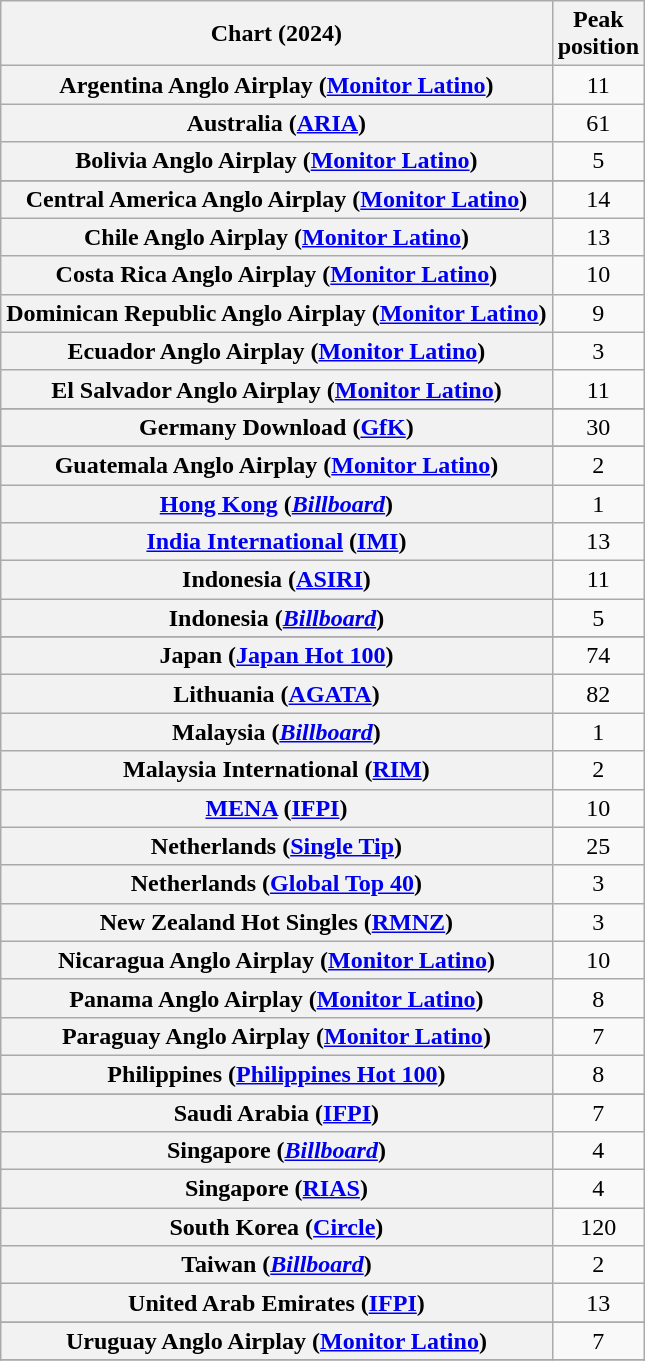<table class="wikitable sortable plainrowheaders" style="text-align:center">
<tr>
<th scope="col">Chart (2024)</th>
<th scope="col">Peak<br>position</th>
</tr>
<tr>
<th scope="row">Argentina Anglo Airplay (<a href='#'>Monitor Latino</a>)</th>
<td>11</td>
</tr>
<tr>
<th scope="row">Australia (<a href='#'>ARIA</a>)</th>
<td>61</td>
</tr>
<tr>
<th scope="row">Bolivia Anglo Airplay (<a href='#'>Monitor Latino</a>)</th>
<td>5</td>
</tr>
<tr>
</tr>
<tr>
</tr>
<tr>
<th scope="row">Central America Anglo Airplay (<a href='#'>Monitor Latino</a>)</th>
<td>14</td>
</tr>
<tr>
<th scope="row">Chile Anglo Airplay (<a href='#'>Monitor Latino</a>)</th>
<td>13</td>
</tr>
<tr>
<th scope="row">Costa Rica Anglo Airplay (<a href='#'>Monitor Latino</a>)</th>
<td>10</td>
</tr>
<tr>
<th scope="row">Dominican Republic Anglo Airplay (<a href='#'>Monitor Latino</a>)</th>
<td>9</td>
</tr>
<tr>
<th scope="row">Ecuador Anglo Airplay (<a href='#'>Monitor Latino</a>)</th>
<td>3</td>
</tr>
<tr>
<th scope="row">El Salvador Anglo Airplay (<a href='#'>Monitor Latino</a>)</th>
<td>11</td>
</tr>
<tr>
</tr>
<tr>
<th scope="row">Germany Download (<a href='#'>GfK</a>)</th>
<td>30</td>
</tr>
<tr>
</tr>
<tr>
<th scope="row">Guatemala Anglo Airplay (<a href='#'>Monitor Latino</a>)</th>
<td>2</td>
</tr>
<tr>
<th scope="row"><a href='#'>Hong Kong</a> (<em><a href='#'>Billboard</a></em>)</th>
<td>1</td>
</tr>
<tr>
<th scope="row"><a href='#'>India International</a> (<a href='#'>IMI</a>)</th>
<td>13</td>
</tr>
<tr>
<th scope="row">Indonesia (<a href='#'>ASIRI</a>)</th>
<td>11</td>
</tr>
<tr>
<th scope="row">Indonesia (<em><a href='#'>Billboard</a></em>)</th>
<td>5</td>
</tr>
<tr>
</tr>
<tr>
<th scope="row">Japan (<a href='#'>Japan Hot 100</a>)</th>
<td>74</td>
</tr>
<tr>
<th scope="row">Lithuania (<a href='#'>AGATA</a>)</th>
<td>82</td>
</tr>
<tr>
<th scope="row">Malaysia (<em><a href='#'>Billboard</a></em>)</th>
<td>1</td>
</tr>
<tr>
<th scope="row">Malaysia International (<a href='#'>RIM</a>)</th>
<td>2</td>
</tr>
<tr>
<th scope="row"><a href='#'>MENA</a> (<a href='#'>IFPI</a>)</th>
<td>10</td>
</tr>
<tr>
<th scope="row">Netherlands (<a href='#'>Single Tip</a>)</th>
<td>25</td>
</tr>
<tr>
<th scope="row">Netherlands (<a href='#'>Global Top 40</a>)</th>
<td>3</td>
</tr>
<tr>
<th scope="row">New Zealand Hot Singles (<a href='#'>RMNZ</a>)</th>
<td>3</td>
</tr>
<tr>
<th scope="row">Nicaragua Anglo Airplay (<a href='#'>Monitor Latino</a>)</th>
<td>10</td>
</tr>
<tr>
<th scope="row">Panama Anglo Airplay (<a href='#'>Monitor Latino</a>)</th>
<td>8</td>
</tr>
<tr>
<th scope="row">Paraguay Anglo Airplay (<a href='#'>Monitor Latino</a>)</th>
<td>7</td>
</tr>
<tr>
<th scope="row">Philippines (<a href='#'>Philippines Hot 100</a>)</th>
<td>8</td>
</tr>
<tr>
</tr>
<tr>
<th scope="row">Saudi Arabia (<a href='#'>IFPI</a>)</th>
<td>7</td>
</tr>
<tr>
<th scope="row">Singapore (<em><a href='#'>Billboard</a></em>)</th>
<td>4</td>
</tr>
<tr>
<th scope="row">Singapore (<a href='#'>RIAS</a>)</th>
<td>4</td>
</tr>
<tr>
<th scope="row">South Korea (<a href='#'>Circle</a>)</th>
<td>120</td>
</tr>
<tr>
<th scope="row">Taiwan (<em><a href='#'>Billboard</a></em>)</th>
<td>2</td>
</tr>
<tr>
<th scope="row">United Arab Emirates (<a href='#'>IFPI</a>)</th>
<td>13</td>
</tr>
<tr>
</tr>
<tr>
<th scope="row">Uruguay Anglo Airplay (<a href='#'>Monitor Latino</a>)</th>
<td>7</td>
</tr>
<tr>
</tr>
<tr>
</tr>
<tr>
</tr>
</table>
